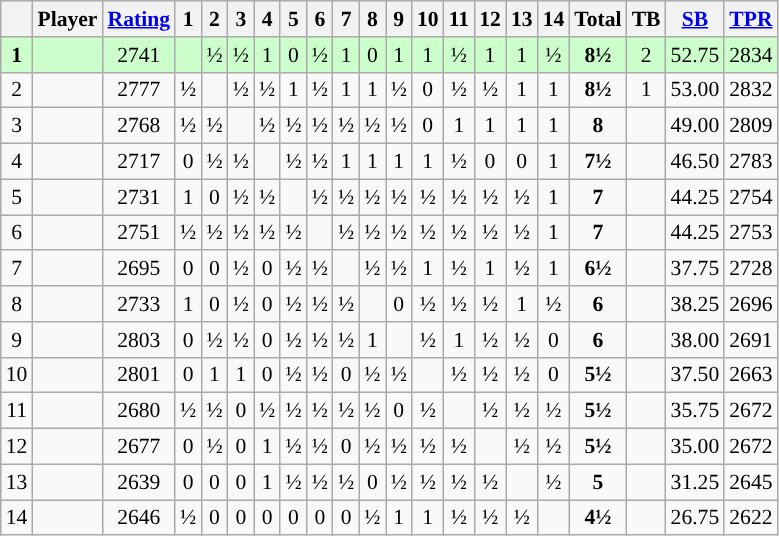<table class="wikitable" style="font-size: 90%; text-align: center;">
<tr>
<th></th>
<th>Player</th>
<th><a href='#'>Rating</a></th>
<th>1</th>
<th>2</th>
<th>3</th>
<th>4</th>
<th>5</th>
<th>6</th>
<th>7</th>
<th>8</th>
<th>9</th>
<th>10</th>
<th>11</th>
<th>12</th>
<th>13</th>
<th>14</th>
<th>Total</th>
<th>TB</th>
<th><a href='#'>SB</a></th>
<th><a href='#'>TPR</a></th>
</tr>
<tr style="background:#ccffcc">
<td><strong>1</strong></td>
<td align="left"><strong></strong></td>
<td>2741</td>
<td></td>
<td>½</td>
<td>½</td>
<td>1</td>
<td>0</td>
<td>½</td>
<td>1</td>
<td>0</td>
<td>1</td>
<td>1</td>
<td>½</td>
<td>1</td>
<td>1</td>
<td>½</td>
<td><strong>8½</strong></td>
<td>2</td>
<td align="right">52.75</td>
<td>2834</td>
</tr>
<tr>
<td>2</td>
<td align="left"></td>
<td>2777</td>
<td>½</td>
<td></td>
<td>½</td>
<td>½</td>
<td>1</td>
<td>½</td>
<td>1</td>
<td>1</td>
<td>½</td>
<td>0</td>
<td>½</td>
<td>½</td>
<td>1</td>
<td>1</td>
<td><strong>8½</strong></td>
<td>1</td>
<td align="right">53.00</td>
<td>2832</td>
</tr>
<tr>
<td>3</td>
<td align="left"></td>
<td>2768</td>
<td>½</td>
<td>½</td>
<td></td>
<td>½</td>
<td>½</td>
<td>½</td>
<td>½</td>
<td>½</td>
<td>½</td>
<td>0</td>
<td>1</td>
<td>1</td>
<td>1</td>
<td>1</td>
<td><strong>8</strong></td>
<td></td>
<td align="right">49.00</td>
<td>2809</td>
</tr>
<tr>
<td>4</td>
<td align="left"></td>
<td>2717</td>
<td>0</td>
<td>½</td>
<td>½</td>
<td></td>
<td>½</td>
<td>½</td>
<td>1</td>
<td>1</td>
<td>1</td>
<td>1</td>
<td>½</td>
<td>0</td>
<td>0</td>
<td>1</td>
<td><strong>7½</strong></td>
<td></td>
<td align="right">46.50</td>
<td>2783</td>
</tr>
<tr>
<td>5</td>
<td align="left"></td>
<td>2731</td>
<td>1</td>
<td>0</td>
<td>½</td>
<td>½</td>
<td></td>
<td>½</td>
<td>½</td>
<td>½</td>
<td>½</td>
<td>½</td>
<td>½</td>
<td>½</td>
<td>½</td>
<td>1</td>
<td><strong>7</strong></td>
<td></td>
<td align="right">44.25</td>
<td>2754</td>
</tr>
<tr>
<td>6</td>
<td align="left"></td>
<td>2751</td>
<td>½</td>
<td>½</td>
<td>½</td>
<td>½</td>
<td>½</td>
<td></td>
<td>½</td>
<td>½</td>
<td>½</td>
<td>½</td>
<td>½</td>
<td>½</td>
<td>½</td>
<td>1</td>
<td><strong>7</strong></td>
<td></td>
<td align="right">44.25</td>
<td>2753</td>
</tr>
<tr>
<td>7</td>
<td align="left"></td>
<td>2695</td>
<td>0</td>
<td>0</td>
<td>½</td>
<td>0</td>
<td>½</td>
<td>½</td>
<td></td>
<td>½</td>
<td>½</td>
<td>1</td>
<td>½</td>
<td>1</td>
<td>½</td>
<td>1</td>
<td><strong>6½</strong></td>
<td></td>
<td align="right">37.75</td>
<td>2728</td>
</tr>
<tr>
<td>8</td>
<td align="left"></td>
<td>2733</td>
<td>1</td>
<td>0</td>
<td>½</td>
<td>0</td>
<td>½</td>
<td>½</td>
<td>½</td>
<td></td>
<td>0</td>
<td>½</td>
<td>½</td>
<td>½</td>
<td>1</td>
<td>½</td>
<td><strong>6</strong></td>
<td></td>
<td align="right">38.25</td>
<td>2696</td>
</tr>
<tr>
<td>9</td>
<td align="left"></td>
<td>2803</td>
<td>0</td>
<td>½</td>
<td>½</td>
<td>0</td>
<td>½</td>
<td>½</td>
<td>½</td>
<td>1</td>
<td></td>
<td>½</td>
<td>1</td>
<td>½</td>
<td>½</td>
<td>0</td>
<td><strong>6</strong></td>
<td></td>
<td align="right">38.00</td>
<td>2691</td>
</tr>
<tr>
<td>10</td>
<td align="left"></td>
<td>2801</td>
<td>0</td>
<td>1</td>
<td>1</td>
<td>0</td>
<td>½</td>
<td>½</td>
<td>0</td>
<td>½</td>
<td>½</td>
<td></td>
<td>½</td>
<td>½</td>
<td>½</td>
<td>0</td>
<td><strong>5½</strong></td>
<td></td>
<td align="right">37.50</td>
<td>2663</td>
</tr>
<tr>
<td>11</td>
<td align="left"></td>
<td>2680</td>
<td>½</td>
<td>½</td>
<td>0</td>
<td>½</td>
<td>½</td>
<td>½</td>
<td>½</td>
<td>½</td>
<td>0</td>
<td>½</td>
<td></td>
<td>½</td>
<td>½</td>
<td>½</td>
<td><strong>5½</strong></td>
<td></td>
<td align="right">35.75</td>
<td>2672</td>
</tr>
<tr>
<td>12</td>
<td align="left"></td>
<td>2677</td>
<td>0</td>
<td>½</td>
<td>0</td>
<td>1</td>
<td>½</td>
<td>½</td>
<td>0</td>
<td>½</td>
<td>½</td>
<td>½</td>
<td>½</td>
<td></td>
<td>½</td>
<td>½</td>
<td><strong>5½</strong></td>
<td></td>
<td align="right">35.00</td>
<td>2672</td>
</tr>
<tr>
<td>13</td>
<td align="left"></td>
<td>2639</td>
<td>0</td>
<td>0</td>
<td>0</td>
<td>1</td>
<td>½</td>
<td>½</td>
<td>½</td>
<td>0</td>
<td>½</td>
<td>½</td>
<td>½</td>
<td>½</td>
<td></td>
<td>½</td>
<td><strong>5</strong></td>
<td></td>
<td align="right">31.25</td>
<td>2645</td>
</tr>
<tr>
<td>14</td>
<td align="left"></td>
<td>2646</td>
<td>½</td>
<td>0</td>
<td>0</td>
<td>0</td>
<td>0</td>
<td>0</td>
<td>0</td>
<td>½</td>
<td>1</td>
<td>1</td>
<td>½</td>
<td>½</td>
<td>½</td>
<td></td>
<td><strong>4½</strong></td>
<td></td>
<td align="right">26.75</td>
<td>2622</td>
</tr>
</table>
